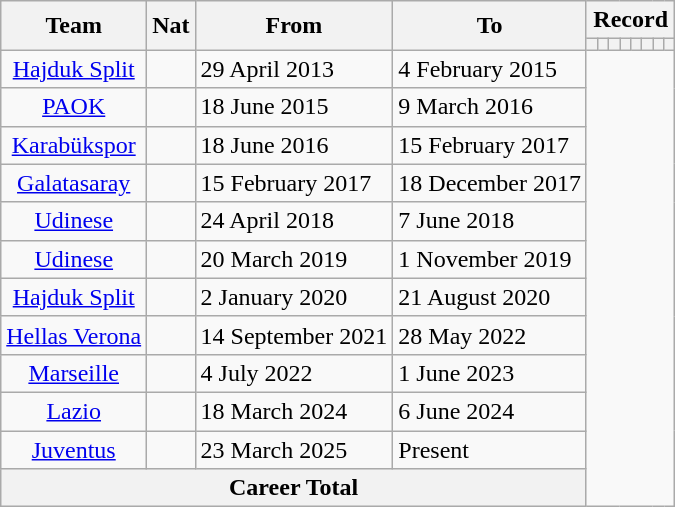<table class="wikitable" style="text-align: center">
<tr>
<th rowspan="2">Team</th>
<th rowspan="2">Nat</th>
<th rowspan="2">From</th>
<th rowspan="2">To</th>
<th colspan="8">Record</th>
</tr>
<tr>
<th></th>
<th></th>
<th></th>
<th></th>
<th></th>
<th></th>
<th></th>
<th></th>
</tr>
<tr>
<td align=center><a href='#'>Hajduk Split</a></td>
<td></td>
<td align="left">29 April 2013</td>
<td align="left">4 February 2015<br></td>
</tr>
<tr>
<td align=center><a href='#'>PAOK</a></td>
<td></td>
<td align="left">18 June 2015</td>
<td align="left">9 March 2016<br></td>
</tr>
<tr>
<td align=center><a href='#'>Karabükspor</a></td>
<td></td>
<td align="left">18 June 2016</td>
<td align="left">15 February 2017<br></td>
</tr>
<tr>
<td align=center><a href='#'>Galatasaray</a></td>
<td></td>
<td align="left">15 February 2017</td>
<td align="left">18 December 2017<br></td>
</tr>
<tr>
<td align=center><a href='#'>Udinese</a></td>
<td></td>
<td align="left">24 April 2018</td>
<td align="left">7 June 2018<br></td>
</tr>
<tr>
<td align=center><a href='#'>Udinese</a></td>
<td></td>
<td align="left">20 March 2019</td>
<td align="left">1 November 2019<br></td>
</tr>
<tr>
<td align=center><a href='#'>Hajduk Split</a></td>
<td></td>
<td align="left">2 January 2020</td>
<td align="left">21 August 2020<br></td>
</tr>
<tr>
<td align=center><a href='#'>Hellas Verona</a></td>
<td></td>
<td align="left">14 September 2021</td>
<td align="left">28 May 2022<br></td>
</tr>
<tr>
<td align=center><a href='#'>Marseille</a></td>
<td></td>
<td align="left">4 July 2022</td>
<td align="left">1 June 2023<br></td>
</tr>
<tr>
<td align=center><a href='#'>Lazio</a></td>
<td></td>
<td align="left">18 March 2024</td>
<td align="left">6  June  2024<br></td>
</tr>
<tr>
<td align=center><a href='#'>Juventus</a></td>
<td></td>
<td align="left">23 March 2025</td>
<td align="left">Present<br></td>
</tr>
<tr>
<th colspan=4>Career Total<br></th>
</tr>
</table>
